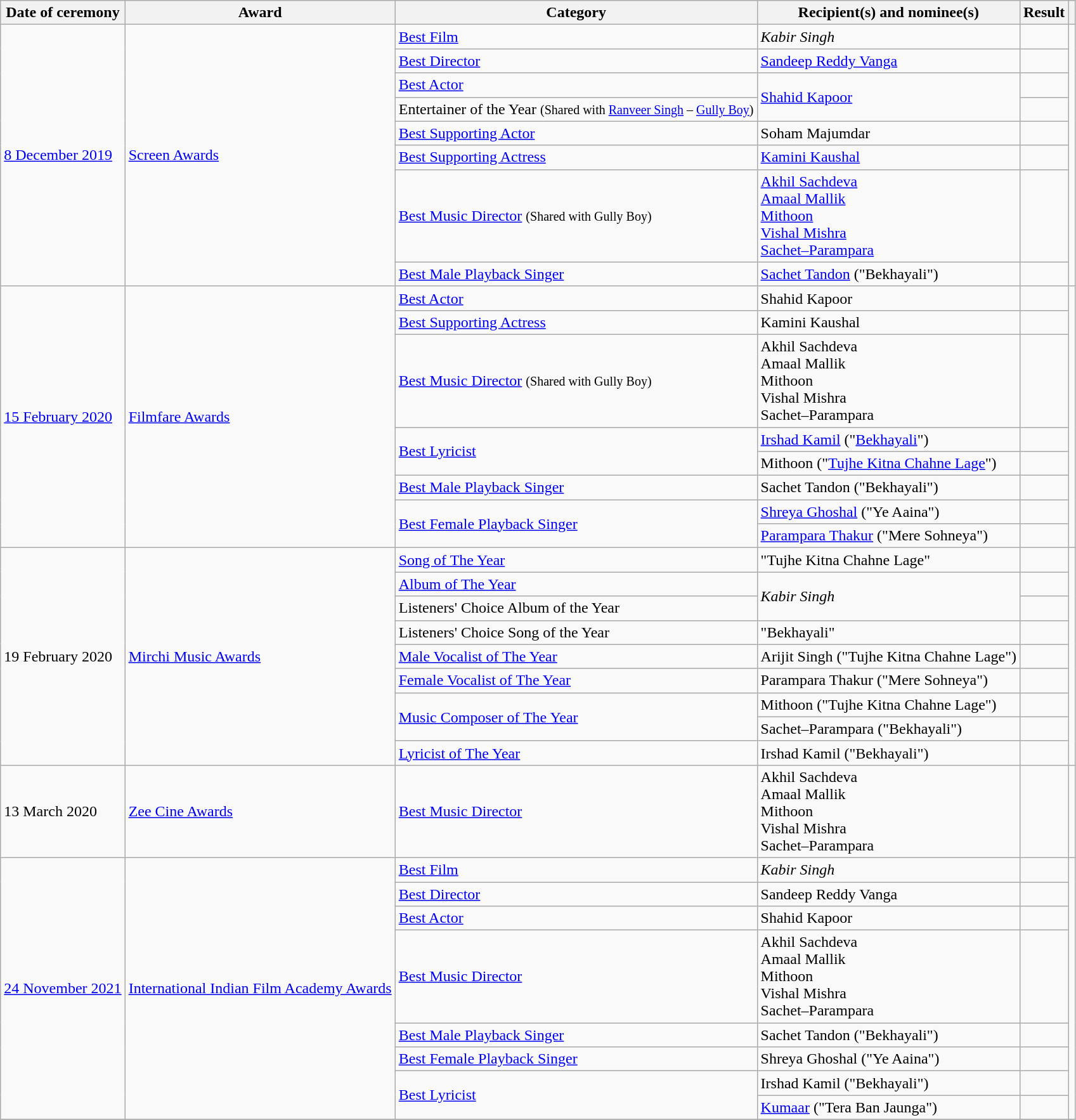<table class="wikitable sortable">
<tr>
<th>Date of ceremony</th>
<th>Award</th>
<th>Category</th>
<th>Recipient(s) and nominee(s)</th>
<th scope="col" class="unsortable">Result</th>
<th scope="col" class="unsortable"></th>
</tr>
<tr>
<td rowspan="8"><a href='#'>8 December 2019</a></td>
<td rowspan="8"><a href='#'>Screen Awards</a></td>
<td><a href='#'>Best Film</a></td>
<td><em>Kabir Singh</em></td>
<td></td>
<td rowspan="8"><br></td>
</tr>
<tr>
<td><a href='#'>Best Director</a></td>
<td><a href='#'>Sandeep Reddy Vanga</a></td>
<td></td>
</tr>
<tr>
<td><a href='#'>Best Actor</a></td>
<td rowspan="2"><a href='#'>Shahid Kapoor</a></td>
<td></td>
</tr>
<tr>
<td>Entertainer of the Year <small>(Shared with <a href='#'>Ranveer Singh</a> – <a href='#'>Gully Boy</a>)</small></td>
<td></td>
</tr>
<tr>
<td><a href='#'>Best Supporting Actor</a></td>
<td>Soham Majumdar</td>
<td></td>
</tr>
<tr>
<td><a href='#'>Best Supporting Actress</a></td>
<td><a href='#'>Kamini Kaushal</a></td>
<td></td>
</tr>
<tr>
<td><a href='#'>Best Music Director</a> <small>(Shared with Gully Boy)</small></td>
<td><a href='#'>Akhil Sachdeva</a><br><a href='#'>Amaal Mallik</a><br><a href='#'>Mithoon</a><br><a href='#'>Vishal Mishra</a><br><a href='#'>Sachet–Parampara</a></td>
<td></td>
</tr>
<tr>
<td><a href='#'>Best Male Playback Singer</a></td>
<td><a href='#'>Sachet Tandon</a> ("Bekhayali")</td>
<td></td>
</tr>
<tr>
<td rowspan="8"><a href='#'>15 February 2020</a></td>
<td rowspan="8"><a href='#'>Filmfare Awards</a></td>
<td><a href='#'>Best Actor</a></td>
<td>Shahid Kapoor</td>
<td></td>
<td rowspan="8"><br></td>
</tr>
<tr>
<td><a href='#'>Best Supporting Actress</a></td>
<td>Kamini Kaushal</td>
<td></td>
</tr>
<tr>
<td><a href='#'>Best Music Director</a> <small>(Shared with Gully Boy)</small></td>
<td>Akhil Sachdeva<br>Amaal Mallik<br>Mithoon<br>Vishal Mishra<br>Sachet–Parampara</td>
<td></td>
</tr>
<tr>
<td rowspan="2"><a href='#'>Best Lyricist</a></td>
<td><a href='#'>Irshad Kamil</a> ("<a href='#'>Bekhayali</a>")</td>
<td></td>
</tr>
<tr>
<td>Mithoon ("<a href='#'>Tujhe Kitna Chahne Lage</a>")</td>
<td></td>
</tr>
<tr>
<td><a href='#'>Best Male Playback Singer</a></td>
<td>Sachet Tandon ("Bekhayali")</td>
<td></td>
</tr>
<tr>
<td rowspan="2"><a href='#'>Best Female Playback Singer</a></td>
<td><a href='#'>Shreya Ghoshal</a> ("Ye Aaina")</td>
<td></td>
</tr>
<tr>
<td><a href='#'>Parampara Thakur</a> ("Mere Sohneya")</td>
<td></td>
</tr>
<tr>
<td rowspan="9">19 February 2020</td>
<td rowspan="9"><a href='#'>Mirchi Music Awards</a></td>
<td><a href='#'>Song of The Year</a></td>
<td>"Tujhe Kitna Chahne Lage"</td>
<td></td>
<td rowspan="9"><br></td>
</tr>
<tr>
<td><a href='#'>Album of The Year</a></td>
<td rowspan="2"><em>Kabir Singh</em></td>
<td></td>
</tr>
<tr>
<td>Listeners' Choice Album of the Year</td>
<td></td>
</tr>
<tr>
<td>Listeners' Choice Song of the Year</td>
<td>"Bekhayali"</td>
<td></td>
</tr>
<tr>
<td><a href='#'>Male Vocalist of The Year</a></td>
<td>Arijit Singh ("Tujhe Kitna Chahne Lage")</td>
<td></td>
</tr>
<tr>
<td><a href='#'>Female Vocalist of The Year</a></td>
<td>Parampara Thakur ("Mere Sohneya")</td>
<td></td>
</tr>
<tr>
<td rowspan="2"><a href='#'>Music Composer of The Year</a></td>
<td>Mithoon ("Tujhe Kitna Chahne Lage")</td>
<td></td>
</tr>
<tr>
<td>Sachet–Parampara ("Bekhayali")</td>
<td></td>
</tr>
<tr>
<td><a href='#'>Lyricist of The Year</a></td>
<td>Irshad Kamil ("Bekhayali")</td>
<td></td>
</tr>
<tr>
<td>13 March 2020</td>
<td><a href='#'>Zee Cine Awards</a></td>
<td><a href='#'>Best Music Director</a></td>
<td>Akhil Sachdeva<br>Amaal Mallik<br>Mithoon<br>Vishal Mishra<br>Sachet–Parampara</td>
<td></td>
<td></td>
</tr>
<tr>
<td rowspan="8"><a href='#'>24 November 2021</a></td>
<td rowspan="8"><a href='#'>International Indian Film Academy Awards</a></td>
<td><a href='#'>Best Film</a></td>
<td><em>Kabir Singh</em></td>
<td></td>
<td rowspan="8"></td>
</tr>
<tr>
<td><a href='#'>Best Director</a></td>
<td>Sandeep Reddy Vanga</td>
<td></td>
</tr>
<tr>
<td><a href='#'>Best Actor</a></td>
<td>Shahid Kapoor</td>
<td></td>
</tr>
<tr>
<td><a href='#'>Best Music Director</a></td>
<td>Akhil Sachdeva<br>Amaal Mallik<br>Mithoon<br>Vishal Mishra<br>Sachet–Parampara</td>
<td></td>
</tr>
<tr>
<td><a href='#'>Best Male Playback Singer</a></td>
<td>Sachet Tandon ("Bekhayali")</td>
<td></td>
</tr>
<tr>
<td><a href='#'>Best Female Playback Singer</a></td>
<td>Shreya Ghoshal ("Ye Aaina")</td>
<td></td>
</tr>
<tr>
<td rowspan="2"><a href='#'>Best Lyricist</a></td>
<td>Irshad Kamil ("Bekhayali")</td>
<td></td>
</tr>
<tr>
<td><a href='#'>Kumaar</a> ("Tera Ban Jaunga")</td>
<td></td>
</tr>
<tr>
</tr>
</table>
